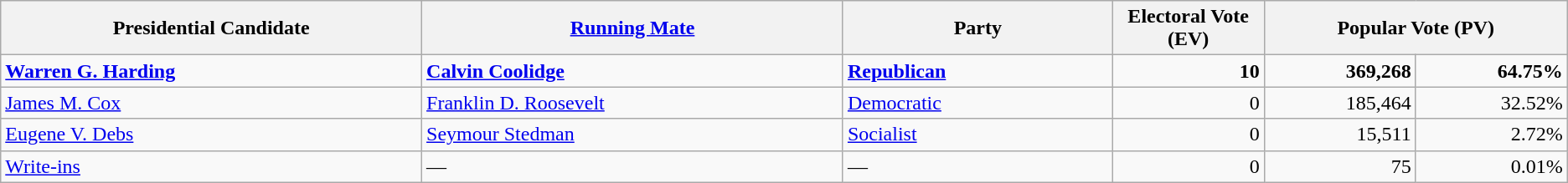<table class="wikitable">
<tr>
<th width="25%">Presidential Candidate</th>
<th width="25%"><a href='#'>Running Mate</a></th>
<th width="16%">Party</th>
<th width="9%">Electoral Vote (EV)</th>
<th colspan="2" width="18%">Popular Vote (PV)</th>
</tr>
<tr>
<td><strong><a href='#'>Warren G. Harding</a></strong></td>
<td><strong><a href='#'>Calvin Coolidge</a></strong></td>
<td><strong><a href='#'>Republican</a></strong></td>
<td align="right"><strong>10</strong></td>
<td align="right"><strong>369,268</strong></td>
<td align="right"><strong>64.75%</strong></td>
</tr>
<tr>
<td><a href='#'>James M. Cox</a></td>
<td><a href='#'>Franklin D. Roosevelt</a></td>
<td><a href='#'>Democratic</a></td>
<td align="right">0</td>
<td align="right">185,464</td>
<td align="right">32.52%</td>
</tr>
<tr>
<td><a href='#'>Eugene V. Debs</a></td>
<td><a href='#'>Seymour Stedman</a></td>
<td><a href='#'>Socialist</a></td>
<td align="right">0</td>
<td align="right">15,511</td>
<td align="right">2.72%</td>
</tr>
<tr>
<td><a href='#'>Write-ins</a></td>
<td>—</td>
<td>—</td>
<td align="right">0</td>
<td align="right">75</td>
<td align="right">0.01%</td>
</tr>
</table>
